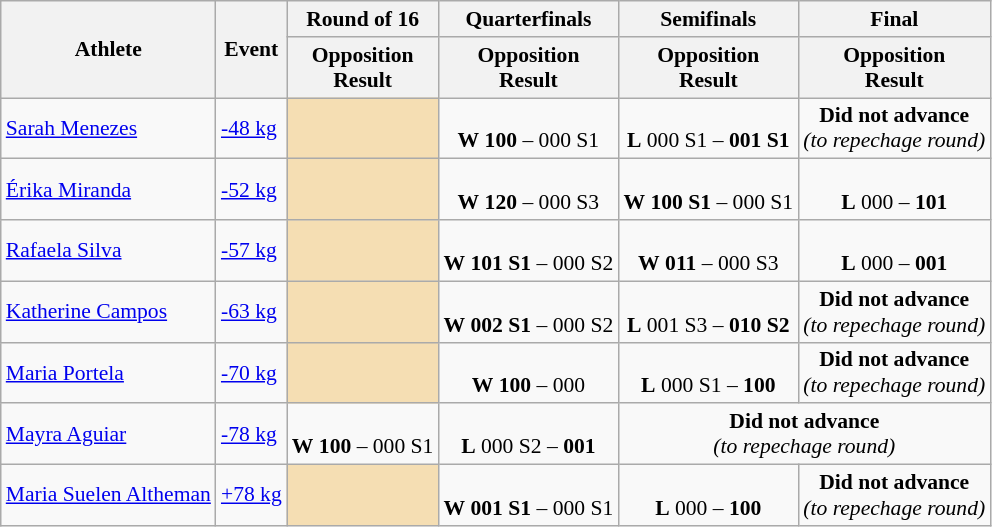<table class="wikitable" style="font-size:90%">
<tr>
<th rowspan="2">Athlete</th>
<th rowspan="2">Event</th>
<th>Round of 16</th>
<th>Quarterfinals</th>
<th>Semifinals</th>
<th>Final</th>
</tr>
<tr>
<th>Opposition<br>Result</th>
<th>Opposition<br>Result</th>
<th>Opposition<br>Result</th>
<th>Opposition<br>Result</th>
</tr>
<tr>
<td><a href='#'>Sarah Menezes</a></td>
<td><a href='#'>-48 kg</a></td>
<td align="center" bgcolor=wheat></td>
<td align=center><br><strong>W</strong> <strong>100</strong> – 000 S1</td>
<td align=center><br><strong>L</strong> 000 S1 – <strong>001 S1</strong></td>
<td align=center><strong>Did not advance</strong><br><em>(to repechage round)</em></td>
</tr>
<tr>
<td><a href='#'>Érika Miranda</a></td>
<td><a href='#'>-52 kg</a></td>
<td align="center" bgcolor=wheat></td>
<td align=center><br><strong>W</strong> <strong>120</strong> – 000 S3</td>
<td align=center><br><strong>W</strong> <strong>100 S1</strong> – 000 S1</td>
<td align=center><br><strong>L</strong> 000 – <strong>101</strong><br></td>
</tr>
<tr>
<td><a href='#'>Rafaela Silva</a></td>
<td><a href='#'>-57 kg</a></td>
<td align="center" bgcolor=wheat></td>
<td align=center><br><strong>W</strong> <strong>101 S1</strong> – 000 S2</td>
<td align=center><br><strong>W</strong> <strong>011</strong> – 000 S3</td>
<td align=center><br><strong>L</strong> 000 – <strong>001</strong><br></td>
</tr>
<tr>
<td><a href='#'>Katherine Campos</a></td>
<td><a href='#'>-63 kg</a></td>
<td align="center" bgcolor=wheat></td>
<td align=center><br><strong>W</strong> <strong>002 S1</strong> – 000 S2</td>
<td align=center><br><strong>L</strong> 001 S3 – <strong>010 S2</strong></td>
<td align=center><strong>Did not advance</strong><br><em>(to repechage round)</em></td>
</tr>
<tr>
<td><a href='#'>Maria Portela</a></td>
<td><a href='#'>-70 kg</a></td>
<td align="center" bgcolor=wheat></td>
<td align=center><br><strong>W</strong> <strong>100</strong> – 000</td>
<td align=center><br><strong>L</strong> 000 S1 – <strong>100</strong></td>
<td align=center><strong>Did not advance</strong><br><em>(to repechage round)</em></td>
</tr>
<tr>
<td><a href='#'>Mayra Aguiar</a></td>
<td><a href='#'>-78 kg</a></td>
<td align=center><br><strong>W</strong> <strong>100</strong> – 000 S1</td>
<td align=center><br><strong>L</strong> 000 S2 – <strong>001</strong></td>
<td align=center colspan=2><strong>Did not advance</strong><br><em>(to repechage round)</em></td>
</tr>
<tr>
<td><a href='#'>Maria Suelen Altheman</a></td>
<td><a href='#'>+78 kg</a></td>
<td align="center" bgcolor=wheat></td>
<td align=center><br><strong>W</strong> <strong>001 S1</strong> – 000 S1</td>
<td align=center><br><strong>L</strong> 000 – <strong>100</strong></td>
<td align=center><strong>Did not advance</strong><br><em>(to repechage round)</em></td>
</tr>
</table>
